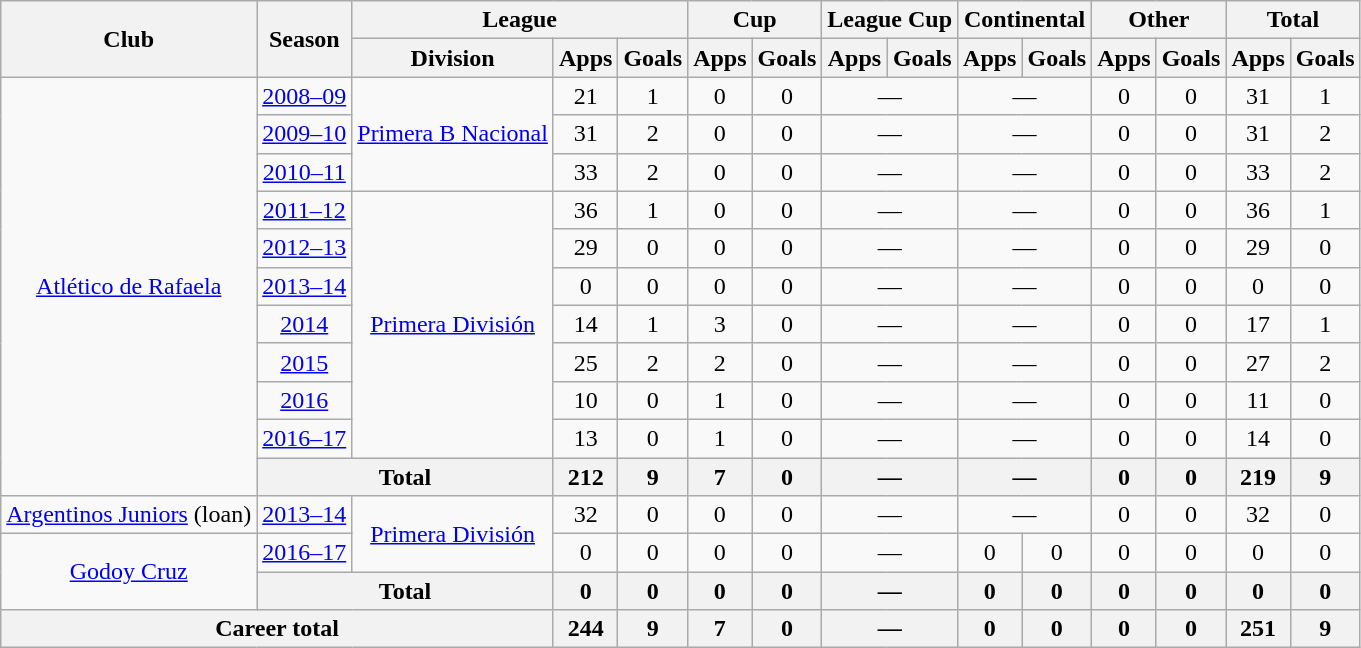<table class="wikitable" style="text-align:center">
<tr>
<th rowspan="2">Club</th>
<th rowspan="2">Season</th>
<th colspan="3">League</th>
<th colspan="2">Cup</th>
<th colspan="2">League Cup</th>
<th colspan="2">Continental</th>
<th colspan="2">Other</th>
<th colspan="2">Total</th>
</tr>
<tr>
<th>Division</th>
<th>Apps</th>
<th>Goals</th>
<th>Apps</th>
<th>Goals</th>
<th>Apps</th>
<th>Goals</th>
<th>Apps</th>
<th>Goals</th>
<th>Apps</th>
<th>Goals</th>
<th>Apps</th>
<th>Goals</th>
</tr>
<tr>
<td rowspan="11"><a href='#'>Atlético de Rafaela</a></td>
<td><a href='#'>2008–09</a></td>
<td rowspan="3"><a href='#'>Primera B Nacional</a></td>
<td>21</td>
<td>1</td>
<td>0</td>
<td>0</td>
<td colspan="2">—</td>
<td colspan="2">—</td>
<td>0</td>
<td>0</td>
<td>31</td>
<td>1</td>
</tr>
<tr>
<td><a href='#'>2009–10</a></td>
<td>31</td>
<td>2</td>
<td>0</td>
<td>0</td>
<td colspan="2">—</td>
<td colspan="2">—</td>
<td>0</td>
<td>0</td>
<td>31</td>
<td>2</td>
</tr>
<tr>
<td><a href='#'>2010–11</a></td>
<td>33</td>
<td>2</td>
<td>0</td>
<td>0</td>
<td colspan="2">—</td>
<td colspan="2">—</td>
<td>0</td>
<td>0</td>
<td>33</td>
<td>2</td>
</tr>
<tr>
<td><a href='#'>2011–12</a></td>
<td rowspan="7"><a href='#'>Primera División</a></td>
<td>36</td>
<td>1</td>
<td>0</td>
<td>0</td>
<td colspan="2">—</td>
<td colspan="2">—</td>
<td>0</td>
<td>0</td>
<td>36</td>
<td>1</td>
</tr>
<tr>
<td><a href='#'>2012–13</a></td>
<td>29</td>
<td>0</td>
<td>0</td>
<td>0</td>
<td colspan="2">—</td>
<td colspan="2">—</td>
<td>0</td>
<td>0</td>
<td>29</td>
<td>0</td>
</tr>
<tr>
<td><a href='#'>2013–14</a></td>
<td>0</td>
<td>0</td>
<td>0</td>
<td>0</td>
<td colspan="2">—</td>
<td colspan="2">—</td>
<td>0</td>
<td>0</td>
<td>0</td>
<td>0</td>
</tr>
<tr>
<td><a href='#'>2014</a></td>
<td>14</td>
<td>1</td>
<td>3</td>
<td>0</td>
<td colspan="2">—</td>
<td colspan="2">—</td>
<td>0</td>
<td>0</td>
<td>17</td>
<td>1</td>
</tr>
<tr>
<td><a href='#'>2015</a></td>
<td>25</td>
<td>2</td>
<td>2</td>
<td>0</td>
<td colspan="2">—</td>
<td colspan="2">—</td>
<td>0</td>
<td>0</td>
<td>27</td>
<td>2</td>
</tr>
<tr>
<td><a href='#'>2016</a></td>
<td>10</td>
<td>0</td>
<td>1</td>
<td>0</td>
<td colspan="2">—</td>
<td colspan="2">—</td>
<td>0</td>
<td>0</td>
<td>11</td>
<td>0</td>
</tr>
<tr>
<td><a href='#'>2016–17</a></td>
<td>13</td>
<td>0</td>
<td>1</td>
<td>0</td>
<td colspan="2">—</td>
<td colspan="2">—</td>
<td>0</td>
<td>0</td>
<td>14</td>
<td>0</td>
</tr>
<tr>
<th colspan="2">Total</th>
<th>212</th>
<th>9</th>
<th>7</th>
<th>0</th>
<th colspan="2">—</th>
<th colspan="2">—</th>
<th>0</th>
<th>0</th>
<th>219</th>
<th>9</th>
</tr>
<tr>
<td rowspan="1"><a href='#'>Argentinos Juniors</a> (loan)</td>
<td><a href='#'>2013–14</a></td>
<td rowspan="2"><a href='#'>Primera División</a></td>
<td>32</td>
<td>0</td>
<td>0</td>
<td>0</td>
<td colspan="2">—</td>
<td colspan="2">—</td>
<td>0</td>
<td>0</td>
<td>32</td>
<td>0</td>
</tr>
<tr>
<td rowspan="2"><a href='#'>Godoy Cruz</a></td>
<td><a href='#'>2016–17</a></td>
<td>0</td>
<td>0</td>
<td>0</td>
<td>0</td>
<td colspan="2">—</td>
<td>0</td>
<td>0</td>
<td>0</td>
<td>0</td>
<td>0</td>
<td>0</td>
</tr>
<tr>
<th colspan="2">Total</th>
<th>0</th>
<th>0</th>
<th>0</th>
<th>0</th>
<th colspan="2">—</th>
<th>0</th>
<th>0</th>
<th>0</th>
<th>0</th>
<th>0</th>
<th>0</th>
</tr>
<tr>
<th colspan="3">Career total</th>
<th>244</th>
<th>9</th>
<th>7</th>
<th>0</th>
<th colspan="2">—</th>
<th>0</th>
<th>0</th>
<th>0</th>
<th>0</th>
<th>251</th>
<th>9</th>
</tr>
</table>
